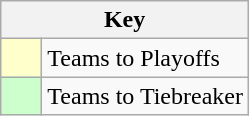<table class="wikitable" style="text-align: center;">
<tr>
<th colspan=2>Key</th>
</tr>
<tr>
<td style="background:#ffffcc; width:20px;"></td>
<td align=left>Teams to Playoffs</td>
</tr>
<tr>
<td style="background:#ccffcc; width:20px;"></td>
<td align=left>Teams to Tiebreaker</td>
</tr>
</table>
